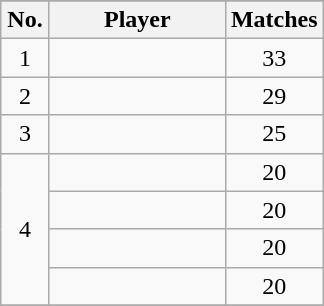<table class="wikitable sortable" style="text-align:center">
<tr>
</tr>
<tr>
<th width=25>No.</th>
<th width=110>Player</th>
<th width=45>Matches</th>
</tr>
<tr>
<td>1</td>
<td></td>
<td>33</td>
</tr>
<tr>
<td>2</td>
<td></td>
<td>29</td>
</tr>
<tr>
<td>3</td>
<td></td>
<td>25</td>
</tr>
<tr>
<td rowspan=4>4</td>
<td></td>
<td>20</td>
</tr>
<tr>
<td></td>
<td>20</td>
</tr>
<tr>
<td></td>
<td>20</td>
</tr>
<tr>
<td></td>
<td>20</td>
</tr>
<tr>
</tr>
</table>
